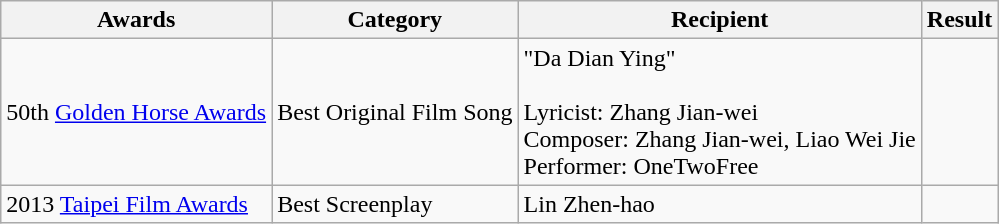<table class="wikitable">
<tr>
<th>Awards</th>
<th>Category</th>
<th>Recipient</th>
<th>Result</th>
</tr>
<tr>
<td>50th <a href='#'>Golden Horse Awards</a></td>
<td>Best Original Film Song</td>
<td>"Da Dian Ying"<br><br>Lyricist: Zhang Jian-wei<br>
Composer: Zhang Jian-wei, Liao Wei Jie<br>
Performer: OneTwoFree</td>
<td></td>
</tr>
<tr>
<td>2013 <a href='#'>Taipei Film Awards</a></td>
<td>Best Screenplay</td>
<td>Lin Zhen-hao</td>
<td></td>
</tr>
</table>
